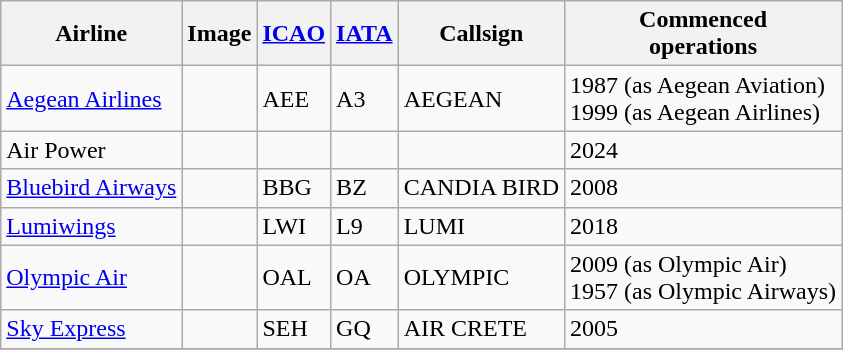<table class="wikitable sortable">
<tr>
<th>Airline</th>
<th>Image</th>
<th><a href='#'>ICAO</a></th>
<th><a href='#'>IATA</a></th>
<th>Callsign</th>
<th>Commenced<br>operations</th>
</tr>
<tr>
<td><a href='#'>Aegean Airlines</a></td>
<td></td>
<td>AEE</td>
<td>A3</td>
<td>AEGEAN</td>
<td>1987 (as Aegean Aviation) <br>1999 (as Aegean Airlines)</td>
</tr>
<tr>
<td>Air Power</td>
<td></td>
<td></td>
<td></td>
<td></td>
<td>2024</td>
</tr>
<tr>
<td><a href='#'>Bluebird Airways</a></td>
<td></td>
<td>BBG</td>
<td>BZ</td>
<td>CANDIA BIRD</td>
<td>2008</td>
</tr>
<tr>
<td><a href='#'>Lumiwings</a></td>
<td></td>
<td>LWI</td>
<td>L9</td>
<td>LUMI</td>
<td>2018</td>
</tr>
<tr>
<td><a href='#'>Olympic Air</a></td>
<td></td>
<td>OAL</td>
<td>OA</td>
<td>OLYMPIC</td>
<td>2009 (as Olympic Air)<br>1957 (as Olympic Airways)</td>
</tr>
<tr>
<td><a href='#'>Sky Express</a></td>
<td></td>
<td>SEH</td>
<td>GQ</td>
<td>AIR CRETE</td>
<td>2005</td>
</tr>
<tr>
</tr>
</table>
